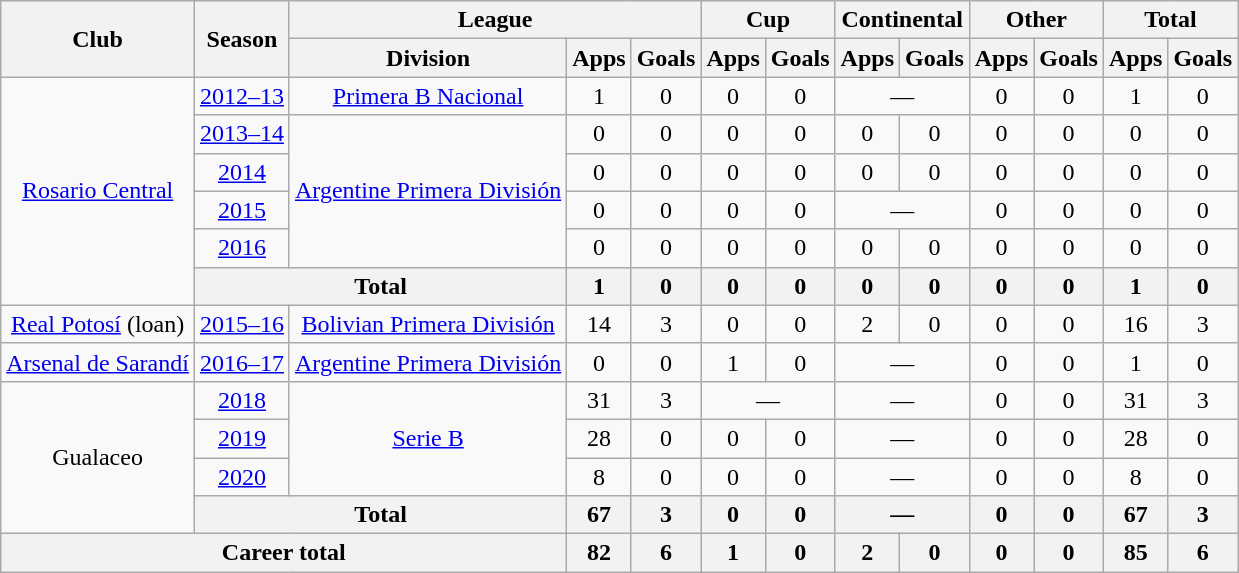<table class="wikitable" style="text-align:center">
<tr>
<th rowspan="2">Club</th>
<th rowspan="2">Season</th>
<th colspan="3">League</th>
<th colspan="2">Cup</th>
<th colspan="2">Continental</th>
<th colspan="2">Other</th>
<th colspan="2">Total</th>
</tr>
<tr>
<th>Division</th>
<th>Apps</th>
<th>Goals</th>
<th>Apps</th>
<th>Goals</th>
<th>Apps</th>
<th>Goals</th>
<th>Apps</th>
<th>Goals</th>
<th>Apps</th>
<th>Goals</th>
</tr>
<tr>
<td rowspan="6"><a href='#'>Rosario Central</a></td>
<td><a href='#'>2012–13</a></td>
<td rowspan="1"><a href='#'>Primera B Nacional</a></td>
<td>1</td>
<td>0</td>
<td>0</td>
<td>0</td>
<td colspan="2">—</td>
<td>0</td>
<td>0</td>
<td>1</td>
<td>0</td>
</tr>
<tr>
<td><a href='#'>2013–14</a></td>
<td rowspan="4"><a href='#'>Argentine Primera División</a></td>
<td>0</td>
<td>0</td>
<td>0</td>
<td>0</td>
<td>0</td>
<td>0</td>
<td>0</td>
<td>0</td>
<td>0</td>
<td>0</td>
</tr>
<tr>
<td><a href='#'>2014</a></td>
<td>0</td>
<td>0</td>
<td>0</td>
<td>0</td>
<td>0</td>
<td>0</td>
<td>0</td>
<td>0</td>
<td>0</td>
<td>0</td>
</tr>
<tr>
<td><a href='#'>2015</a></td>
<td>0</td>
<td>0</td>
<td>0</td>
<td>0</td>
<td colspan="2">—</td>
<td>0</td>
<td>0</td>
<td>0</td>
<td>0</td>
</tr>
<tr>
<td><a href='#'>2016</a></td>
<td>0</td>
<td>0</td>
<td>0</td>
<td>0</td>
<td>0</td>
<td>0</td>
<td>0</td>
<td>0</td>
<td>0</td>
<td>0</td>
</tr>
<tr>
<th colspan="2">Total</th>
<th>1</th>
<th>0</th>
<th>0</th>
<th>0</th>
<th>0</th>
<th>0</th>
<th>0</th>
<th>0</th>
<th>1</th>
<th>0</th>
</tr>
<tr>
<td rowspan="1"><a href='#'>Real Potosí</a> (loan)</td>
<td><a href='#'>2015–16</a></td>
<td rowspan="1"><a href='#'>Bolivian Primera División</a></td>
<td>14</td>
<td>3</td>
<td>0</td>
<td>0</td>
<td>2</td>
<td>0</td>
<td>0</td>
<td>0</td>
<td>16</td>
<td>3</td>
</tr>
<tr>
<td rowspan="1"><a href='#'>Arsenal de Sarandí</a></td>
<td><a href='#'>2016–17</a></td>
<td rowspan="1"><a href='#'>Argentine Primera División</a></td>
<td>0</td>
<td>0</td>
<td>1</td>
<td>0</td>
<td colspan="2">—</td>
<td>0</td>
<td>0</td>
<td>1</td>
<td>0</td>
</tr>
<tr>
<td rowspan="4">Gualaceo</td>
<td><a href='#'>2018</a></td>
<td rowspan="3"><a href='#'>Serie B</a></td>
<td>31</td>
<td>3</td>
<td colspan="2">—</td>
<td colspan="2">—</td>
<td>0</td>
<td>0</td>
<td>31</td>
<td>3</td>
</tr>
<tr>
<td><a href='#'>2019</a></td>
<td>28</td>
<td>0</td>
<td>0</td>
<td>0</td>
<td colspan="2">—</td>
<td>0</td>
<td>0</td>
<td>28</td>
<td>0</td>
</tr>
<tr>
<td><a href='#'>2020</a></td>
<td>8</td>
<td>0</td>
<td>0</td>
<td>0</td>
<td colspan="2">—</td>
<td>0</td>
<td>0</td>
<td>8</td>
<td>0</td>
</tr>
<tr>
<th colspan="2">Total</th>
<th>67</th>
<th>3</th>
<th>0</th>
<th>0</th>
<th colspan="2">—</th>
<th>0</th>
<th>0</th>
<th>67</th>
<th>3</th>
</tr>
<tr>
<th colspan="3">Career total</th>
<th>82</th>
<th>6</th>
<th>1</th>
<th>0</th>
<th>2</th>
<th>0</th>
<th>0</th>
<th>0</th>
<th>85</th>
<th>6</th>
</tr>
</table>
